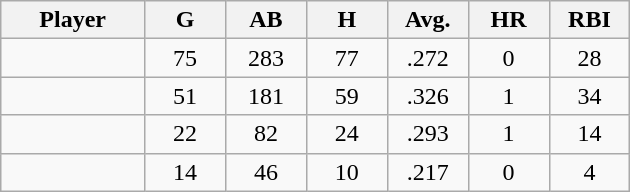<table class="wikitable sortable">
<tr>
<th bgcolor="#DDDDFF" width="16%">Player</th>
<th bgcolor="#DDDDFF" width="9%">G</th>
<th bgcolor="#DDDDFF" width="9%">AB</th>
<th bgcolor="#DDDDFF" width="9%">H</th>
<th bgcolor="#DDDDFF" width="9%">Avg.</th>
<th bgcolor="#DDDDFF" width="9%">HR</th>
<th bgcolor="#DDDDFF" width="9%">RBI</th>
</tr>
<tr align="center">
<td></td>
<td>75</td>
<td>283</td>
<td>77</td>
<td>.272</td>
<td>0</td>
<td>28</td>
</tr>
<tr align="center">
<td></td>
<td>51</td>
<td>181</td>
<td>59</td>
<td>.326</td>
<td>1</td>
<td>34</td>
</tr>
<tr align="center">
<td></td>
<td>22</td>
<td>82</td>
<td>24</td>
<td>.293</td>
<td>1</td>
<td>14</td>
</tr>
<tr align="center">
<td></td>
<td>14</td>
<td>46</td>
<td>10</td>
<td>.217</td>
<td>0</td>
<td>4</td>
</tr>
</table>
